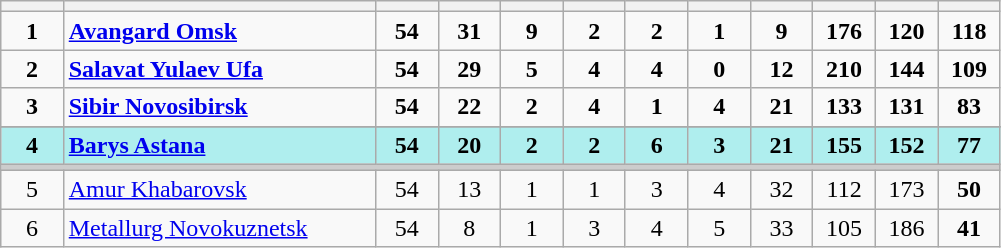<table class="wikitable sortable" style="text-align:center;">
<tr>
<th bgcolor="#DDDDFF" width="5%"></th>
<th bgcolor="#DDDDFF" width="25%"  class="unsortable"></th>
<th bgcolor="#DDDDFF" width="5%"></th>
<th bgcolor="#DDDDFF" width="5%"></th>
<th bgcolor="#DDDDFF" width="5%"></th>
<th bgcolor="#DDDDFF" width="5%"></th>
<th bgcolor="#DDDDFF" width="5%"></th>
<th bgcolor="#DDDDFF" width="5%"></th>
<th bgcolor="#DDDDFF" width="5%"></th>
<th bgcolor="#DDDDFF" width="5%"></th>
<th bgcolor="#DDDDFF" width="5%"></th>
<th bgcolor="#DDDDFF" width="5%"></th>
</tr>
<tr>
<td><strong>1</strong></td>
<td align=left><strong><a href='#'>Avangard Omsk</a></strong></td>
<td><strong>54</strong></td>
<td><strong>31</strong></td>
<td><strong>9</strong></td>
<td><strong>2</strong></td>
<td><strong>2</strong></td>
<td><strong>1</strong></td>
<td><strong>9</strong></td>
<td><strong>176</strong></td>
<td><strong>120</strong></td>
<td><strong>118</strong></td>
</tr>
<tr>
<td><strong>2</strong></td>
<td align=left><strong><a href='#'>Salavat Yulaev Ufa</a></strong></td>
<td><strong>54</strong></td>
<td><strong>29</strong></td>
<td><strong>5</strong></td>
<td><strong>4</strong></td>
<td><strong>4</strong></td>
<td><strong>0</strong></td>
<td><strong>12</strong></td>
<td><strong>210</strong></td>
<td><strong>144</strong></td>
<td><strong>109</strong></td>
</tr>
<tr>
<td><strong>3</strong></td>
<td align=left><strong><a href='#'>Sibir Novosibirsk</a></strong></td>
<td><strong>54</strong></td>
<td><strong>22</strong></td>
<td><strong>2</strong></td>
<td><strong>4</strong></td>
<td><strong>1</strong></td>
<td><strong>4</strong></td>
<td><strong>21</strong></td>
<td><strong>133</strong></td>
<td><strong>131</strong></td>
<td><strong>83</strong></td>
</tr>
<tr>
</tr>
<tr bgcolor=afeeee>
<td><strong>4</strong></td>
<td align=left><strong><a href='#'>Barys Astana</a></strong></td>
<td><strong>54</strong></td>
<td><strong>20</strong></td>
<td><strong>2</strong></td>
<td><strong>2</strong></td>
<td><strong>6</strong></td>
<td><strong>3</strong></td>
<td><strong>21</strong></td>
<td><strong>155</strong></td>
<td><strong>152</strong></td>
<td><strong>77</strong></td>
</tr>
<tr class="unsortable" style="color:#cccccc;background-color:#cccccc;height:3px">
<td colspan="13" style="height:3px;font-size:1px"></td>
</tr>
<tr>
<td>5</td>
<td align=left><a href='#'>Amur Khabarovsk</a></td>
<td>54</td>
<td>13</td>
<td>1</td>
<td>1</td>
<td>3</td>
<td>4</td>
<td>32</td>
<td>112</td>
<td>173</td>
<td><strong>50</strong></td>
</tr>
<tr>
<td>6</td>
<td align=left><a href='#'>Metallurg Novokuznetsk</a></td>
<td>54</td>
<td>8</td>
<td>1</td>
<td>3</td>
<td>4</td>
<td>5</td>
<td>33</td>
<td>105</td>
<td>186</td>
<td><strong>41</strong></td>
</tr>
</table>
